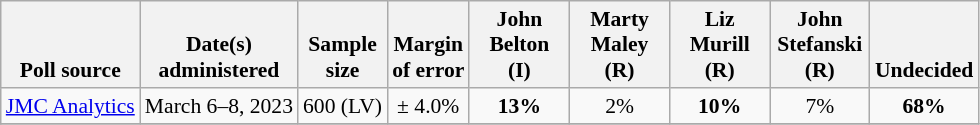<table class="wikitable" style="font-size:90%;text-align:center;">
<tr valign=bottom>
<th>Poll source</th>
<th>Date(s)<br>administered</th>
<th>Sample<br>size</th>
<th>Margin<br>of error</th>
<th style="width:60px;">John<br>Belton<br>(I)</th>
<th style="width:60px;">Marty<br>Maley<br>(R)</th>
<th style="width:60px;">Liz<br>Murill<br>(R)</th>
<th style="width:60px;">John<br>Stefanski<br>(R)</th>
<th>Undecided</th>
</tr>
<tr>
<td style="text-align:left;"><a href='#'>JMC Analytics</a></td>
<td>March 6–8, 2023</td>
<td>600 (LV)</td>
<td>± 4.0%</td>
<td><strong>13%</strong></td>
<td>2%</td>
<td><strong>10%</strong></td>
<td>7%</td>
<td><strong>68%</strong></td>
</tr>
<tr>
</tr>
</table>
